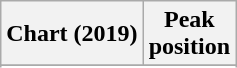<table class="wikitable plainrowheaders" style="text-align:center">
<tr>
<th scope="col">Chart (2019)</th>
<th scope="col">Peak<br>position</th>
</tr>
<tr>
</tr>
<tr>
</tr>
<tr>
</tr>
<tr>
</tr>
<tr>
</tr>
</table>
